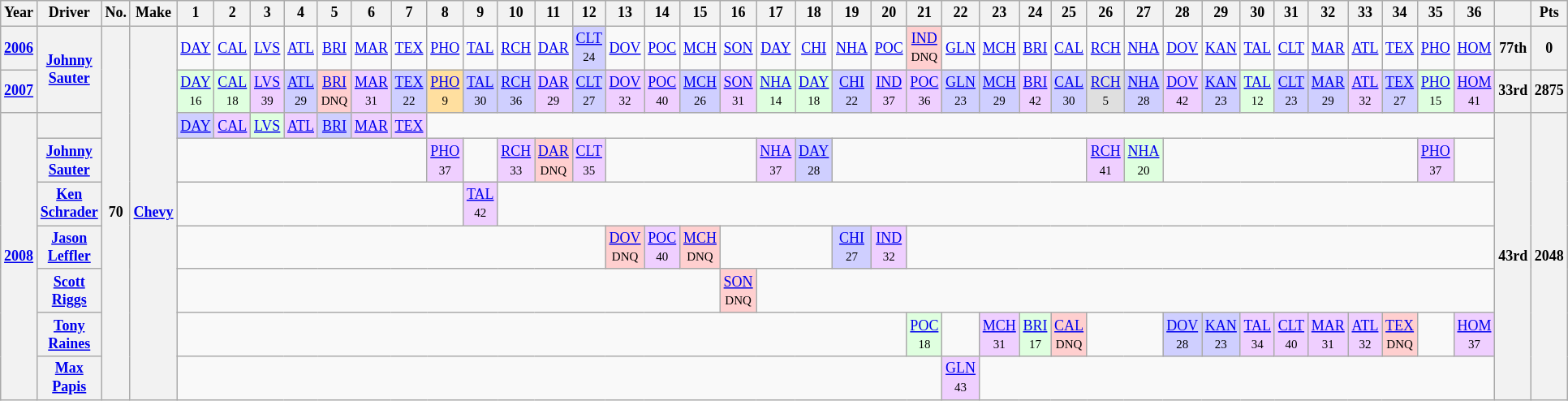<table class="wikitable" style="text-align:center; font-size:75%">
<tr>
<th>Year</th>
<th>Driver</th>
<th>No.</th>
<th>Make</th>
<th>1</th>
<th>2</th>
<th>3</th>
<th>4</th>
<th>5</th>
<th>6</th>
<th>7</th>
<th>8</th>
<th>9</th>
<th>10</th>
<th>11</th>
<th>12</th>
<th>13</th>
<th>14</th>
<th>15</th>
<th>16</th>
<th>17</th>
<th>18</th>
<th>19</th>
<th>20</th>
<th>21</th>
<th>22</th>
<th>23</th>
<th>24</th>
<th>25</th>
<th>26</th>
<th>27</th>
<th>28</th>
<th>29</th>
<th>30</th>
<th>31</th>
<th>32</th>
<th>33</th>
<th>34</th>
<th>35</th>
<th>36</th>
<th></th>
<th>Pts</th>
</tr>
<tr>
<th><a href='#'>2006</a></th>
<th rowspan="2"><a href='#'>Johnny Sauter</a></th>
<th rowspan="9">70</th>
<th rowspan="9"><a href='#'>Chevy</a></th>
<td><a href='#'>DAY</a></td>
<td><a href='#'>CAL</a></td>
<td><a href='#'>LVS</a></td>
<td><a href='#'>ATL</a></td>
<td><a href='#'>BRI</a></td>
<td><a href='#'>MAR</a></td>
<td><a href='#'>TEX</a></td>
<td><a href='#'>PHO</a></td>
<td><a href='#'>TAL</a></td>
<td><a href='#'>RCH</a></td>
<td><a href='#'>DAR</a></td>
<td style="background:#CFCFFF;"><a href='#'>CLT</a><br><small>24</small></td>
<td><a href='#'>DOV</a></td>
<td><a href='#'>POC</a></td>
<td><a href='#'>MCH</a></td>
<td><a href='#'>SON</a></td>
<td><a href='#'>DAY</a></td>
<td><a href='#'>CHI</a></td>
<td><a href='#'>NHA</a></td>
<td><a href='#'>POC</a></td>
<td style="background:#FFCFCF;"><a href='#'>IND</a><br><small>DNQ</small></td>
<td><a href='#'>GLN</a></td>
<td><a href='#'>MCH</a></td>
<td><a href='#'>BRI</a></td>
<td><a href='#'>CAL</a></td>
<td><a href='#'>RCH</a></td>
<td><a href='#'>NHA</a></td>
<td><a href='#'>DOV</a></td>
<td><a href='#'>KAN</a></td>
<td><a href='#'>TAL</a></td>
<td><a href='#'>CLT</a></td>
<td><a href='#'>MAR</a></td>
<td><a href='#'>ATL</a></td>
<td><a href='#'>TEX</a></td>
<td><a href='#'>PHO</a></td>
<td><a href='#'>HOM</a></td>
<th>77th</th>
<th>0</th>
</tr>
<tr>
<th><a href='#'>2007</a></th>
<td style="background:#DFFFDF;"><a href='#'>DAY</a><br><small>16</small></td>
<td style="background:#DFFFDF;"><a href='#'>CAL</a><br><small>18</small></td>
<td style="background:#EFCFFF;"><a href='#'>LVS</a><br><small>39</small></td>
<td style="background:#CFCFFF;"><a href='#'>ATL</a><br><small>29</small></td>
<td style="background:#FFCFCF;"><a href='#'>BRI</a><br><small>DNQ</small></td>
<td style="background:#EFCFFF;"><a href='#'>MAR</a><br><small>31</small></td>
<td style="background:#CFCFFF;"><a href='#'>TEX</a><br><small>22</small></td>
<td style="background:#FFDF9F;"><a href='#'>PHO</a><br><small>9</small></td>
<td style="background:#CFCFFF;"><a href='#'>TAL</a><br><small>30</small></td>
<td style="background:#CFCFFF;"><a href='#'>RCH</a><br><small>36</small></td>
<td style="background:#EFCFFF;"><a href='#'>DAR</a><br><small>29</small></td>
<td style="background:#CFCFFF;"><a href='#'>CLT</a><br><small>27</small></td>
<td style="background:#EFCFFF;"><a href='#'>DOV</a><br><small>32</small></td>
<td style="background:#EFCFFF;"><a href='#'>POC</a><br><small>40</small></td>
<td style="background:#CFCFFF;"><a href='#'>MCH</a><br><small>26</small></td>
<td style="background:#EFCFFF;"><a href='#'>SON</a><br><small>31</small></td>
<td style="background:#DFFFDF;"><a href='#'>NHA</a><br><small>14</small></td>
<td style="background:#DFFFDF;"><a href='#'>DAY</a><br><small>18</small></td>
<td style="background:#CFCFFF;"><a href='#'>CHI</a><br><small>22</small></td>
<td style="background:#EFCFFF;"><a href='#'>IND</a><br><small>37</small></td>
<td style="background:#EFCFFF;"><a href='#'>POC</a><br><small>36</small></td>
<td style="background:#CFCFFF;"><a href='#'>GLN</a><br><small>23</small></td>
<td style="background:#CFCFFF;"><a href='#'>MCH</a><br><small>29</small></td>
<td style="background:#EFCFFF;"><a href='#'>BRI</a><br><small>42</small></td>
<td style="background:#CFCFFF;"><a href='#'>CAL</a><br><small>30</small></td>
<td style="background:#DFDFDF;"><a href='#'>RCH</a><br><small>5</small></td>
<td style="background:#CFCFFF;"><a href='#'>NHA</a><br><small>28</small></td>
<td style="background:#EFCFFF;"><a href='#'>DOV</a><br><small>42</small></td>
<td style="background:#CFCFFF;"><a href='#'>KAN</a><br><small>23</small></td>
<td style="background:#DFFFDF;"><a href='#'>TAL</a><br><small>12</small></td>
<td style="background:#CFCFFF;"><a href='#'>CLT</a><br><small>23</small></td>
<td style="background:#CFCFFF;"><a href='#'>MAR</a><br><small>29</small></td>
<td style="background:#EFCFFF;"><a href='#'>ATL</a><br><small>32</small></td>
<td style="background:#CFCFFF;"><a href='#'>TEX</a><br><small>27</small></td>
<td style="background:#DFFFDF;"><a href='#'>PHO</a><br><small>15</small></td>
<td style="background:#EFCFFF;"><a href='#'>HOM</a><br><small>41</small></td>
<th>33rd</th>
<th>2875</th>
</tr>
<tr>
<th rowspan="7"><a href='#'>2008</a></th>
<th></th>
<td style="background:#CFCFFF;"><a href='#'>DAY</a><br></td>
<td style="background:#EFCFFF;"><a href='#'>CAL</a><br></td>
<td style="background:#DFFFDF;"><a href='#'>LVS</a><br></td>
<td style="background:#EFCFFF;"><a href='#'>ATL</a><br></td>
<td style="background:#CFCFFF;"><a href='#'>BRI</a><br></td>
<td style="background:#EFCFFF;"><a href='#'>MAR</a><br></td>
<td style="background:#EFCFFF;"><a href='#'>TEX</a><br></td>
<td colspan="29"></td>
<th rowspan="7">43rd</th>
<th rowspan="7">2048</th>
</tr>
<tr>
<th><a href='#'>Johnny Sauter</a></th>
<td colspan="7"></td>
<td style="background:#EFCFFF;"><a href='#'>PHO</a><br><small>37</small></td>
<td></td>
<td style="background:#EFCFFF;"><a href='#'>RCH</a><br><small>33</small></td>
<td style="background:#FFCFCF;"><a href='#'>DAR</a><br><small>DNQ</small></td>
<td style="background:#EFCFFF;"><a href='#'>CLT</a><br><small>35</small></td>
<td colspan="4"></td>
<td style="background:#EFCFFF;"><a href='#'>NHA</a><br><small>37</small></td>
<td style="background:#CFCFFF;"><a href='#'>DAY</a><br><small>28</small></td>
<td colspan="7"></td>
<td style="background:#EFCFFF;"><a href='#'>RCH</a><br><small>41</small></td>
<td style="background:#DFFFDF;"><a href='#'>NHA</a><br><small>20</small></td>
<td colspan="7"></td>
<td style="background:#EFCFFF;"><a href='#'>PHO</a><br><small>37</small></td>
<td></td>
</tr>
<tr>
<th><a href='#'>Ken Schrader</a></th>
<td colspan="8"></td>
<td style="background:#EFCFFF;"><a href='#'>TAL</a><br><small>42</small></td>
<td colspan="27"></td>
</tr>
<tr>
<th><a href='#'>Jason Leffler</a></th>
<td colspan="12"></td>
<td style="background:#FFCFCF;"><a href='#'>DOV</a><br><small>DNQ</small></td>
<td style="background:#EFCFFF;"><a href='#'>POC</a><br><small>40</small></td>
<td style="background:#FFCFCF;"><a href='#'>MCH</a><br><small>DNQ</small></td>
<td colspan="3"></td>
<td style="background:#CFCFFF;"><a href='#'>CHI</a><br><small>27</small></td>
<td style="background:#EFCFFF;"><a href='#'>IND</a><br><small>32</small></td>
<td colspan="16"></td>
</tr>
<tr>
<th><a href='#'>Scott Riggs</a></th>
<td colspan="15"></td>
<td style="background:#FFCFCF;"><a href='#'>SON</a><br><small>DNQ</small></td>
<td colspan="20"></td>
</tr>
<tr>
<th><a href='#'>Tony Raines</a></th>
<td colspan="20"></td>
<td style="background:#DFFFDF;"><a href='#'>POC</a><br><small>18</small></td>
<td></td>
<td style="background:#EFCFFF;"><a href='#'>MCH</a><br><small>31</small></td>
<td style="background:#DFFFDF;"><a href='#'>BRI</a><br><small>17</small></td>
<td style="background:#FFCFCF;"><a href='#'>CAL</a><br><small>DNQ</small></td>
<td colspan="2"></td>
<td style="background:#CFCFFF;"><a href='#'>DOV</a><br><small>28</small></td>
<td style="background:#CFCFFF;"><a href='#'>KAN</a><br><small>23</small></td>
<td style="background:#EFCFFF;"><a href='#'>TAL</a><br><small>34</small></td>
<td style="background:#EFCFFF;"><a href='#'>CLT</a><br><small>40</small></td>
<td style="background:#EFCFFF;"><a href='#'>MAR</a><br><small>31</small></td>
<td style="background:#EFCFFF;"><a href='#'>ATL</a><br><small>32</small></td>
<td style="background:#FFCFCF;"><a href='#'>TEX</a><br><small>DNQ</small></td>
<td></td>
<td style="background:#EFCFFF;"><a href='#'>HOM</a><br><small>37</small></td>
</tr>
<tr>
<th><a href='#'>Max Papis</a></th>
<td colspan="21"></td>
<td style="background:#EFCFFF;"><a href='#'>GLN</a><br><small>43</small></td>
<td colspan="14"></td>
</tr>
</table>
